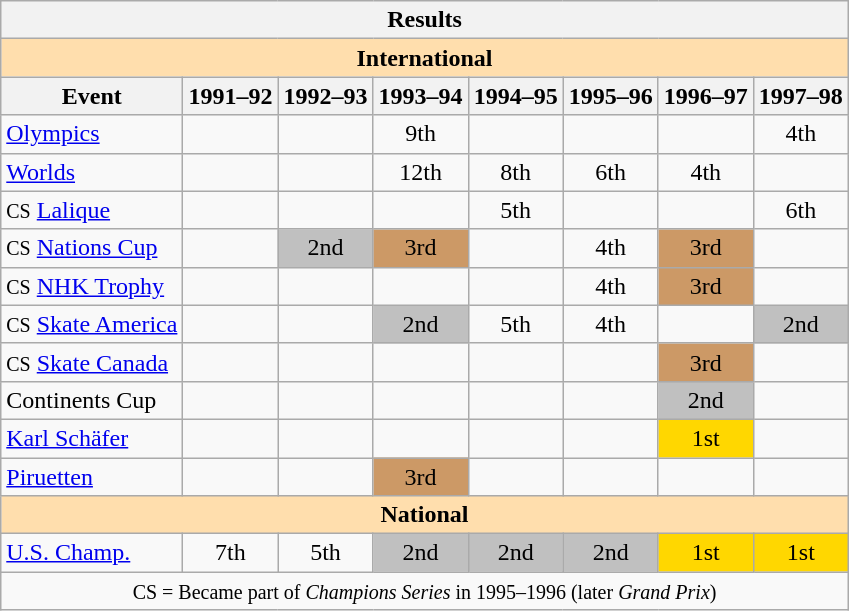<table class="wikitable" style="text-align:center">
<tr>
<th colspan=8 align=center><strong>Results</strong></th>
</tr>
<tr>
<th style="background-color: #ffdead; " colspan=8 align=center><strong>International</strong></th>
</tr>
<tr>
<th>Event</th>
<th>1991–92</th>
<th>1992–93</th>
<th>1993–94</th>
<th>1994–95</th>
<th>1995–96</th>
<th>1996–97</th>
<th>1997–98</th>
</tr>
<tr>
<td align=left><a href='#'>Olympics</a></td>
<td></td>
<td></td>
<td>9th</td>
<td></td>
<td></td>
<td></td>
<td>4th</td>
</tr>
<tr>
<td align=left><a href='#'>Worlds</a></td>
<td></td>
<td></td>
<td>12th</td>
<td>8th</td>
<td>6th</td>
<td>4th</td>
<td></td>
</tr>
<tr>
<td align=left><small>CS</small> <a href='#'>Lalique</a></td>
<td></td>
<td></td>
<td></td>
<td>5th</td>
<td></td>
<td></td>
<td>6th</td>
</tr>
<tr>
<td align=left><small>CS</small> <a href='#'>Nations Cup</a></td>
<td></td>
<td bgcolor=silver>2nd</td>
<td bgcolor=cc9966>3rd</td>
<td></td>
<td>4th</td>
<td bgcolor=cc9966>3rd</td>
<td></td>
</tr>
<tr>
<td align=left><small>CS</small> <a href='#'>NHK Trophy</a></td>
<td></td>
<td></td>
<td></td>
<td></td>
<td>4th</td>
<td bgcolor=cc9966>3rd</td>
<td></td>
</tr>
<tr>
<td align=left><small>CS</small> <a href='#'>Skate America</a></td>
<td></td>
<td></td>
<td bgcolor=silver>2nd</td>
<td>5th</td>
<td>4th</td>
<td></td>
<td bgcolor=silver>2nd</td>
</tr>
<tr>
<td align=left><small>CS</small> <a href='#'>Skate Canada</a></td>
<td></td>
<td></td>
<td></td>
<td></td>
<td></td>
<td bgcolor=cc9966>3rd</td>
<td></td>
</tr>
<tr>
<td align=left>Continents Cup</td>
<td></td>
<td></td>
<td></td>
<td></td>
<td></td>
<td bgcolor=silver>2nd</td>
<td></td>
</tr>
<tr>
<td align=left><a href='#'>Karl Schäfer</a></td>
<td></td>
<td></td>
<td></td>
<td></td>
<td></td>
<td bgcolor=gold>1st</td>
<td></td>
</tr>
<tr>
<td align=left><a href='#'>Piruetten</a></td>
<td></td>
<td></td>
<td bgcolor=cc9966>3rd</td>
<td></td>
<td></td>
<td></td>
<td></td>
</tr>
<tr>
<th style="background-color: #ffdead; " colspan=8 align=center><strong>National</strong></th>
</tr>
<tr>
<td align=left><a href='#'>U.S. Champ.</a></td>
<td>7th</td>
<td>5th</td>
<td bgcolor=silver>2nd</td>
<td bgcolor=silver>2nd</td>
<td bgcolor=silver>2nd</td>
<td bgcolor=gold>1st</td>
<td bgcolor=gold>1st</td>
</tr>
<tr>
<td colspan=8 align=center><small> CS = Became part of <em>Champions Series</em> in 1995–1996 (later <em>Grand Prix</em>) </small></td>
</tr>
</table>
